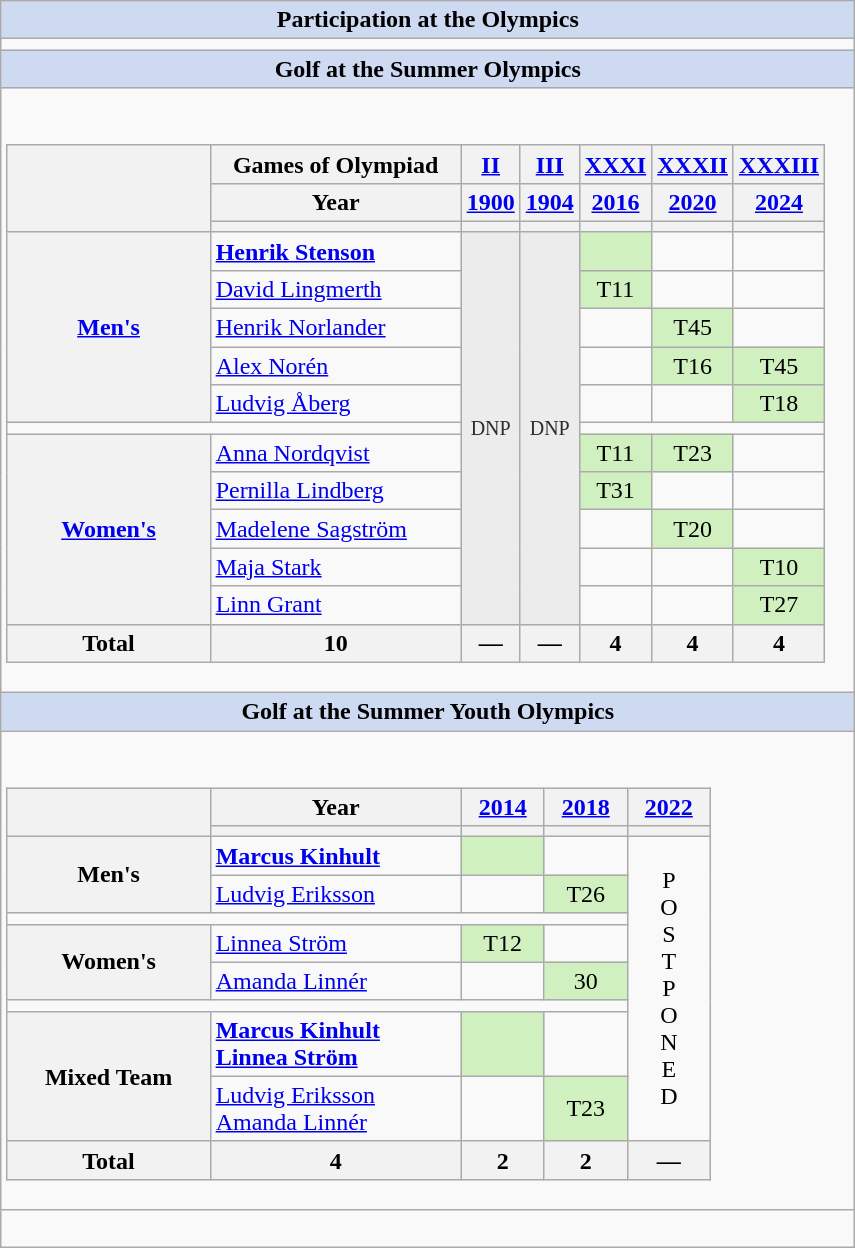<table class="wikitable sortable collapsible collapsed plainrowheaders" style="font-size:100%">
<tr>
<th colspan=7 style="background:#cedaf2;">Participation at the Olympics</th>
</tr>
<tr>
<td></td>
</tr>
<tr>
<th colspan=7 style="background:#cedaf2;">Golf at the Summer Olympics</th>
</tr>
<tr>
<td><br><table class="wikitable">
<tr>
<th rowspan=3 style=width:8em></th>
<th style=width:10em>Games of Olympiad</th>
<th><a href='#'>II</a></th>
<th><a href='#'>III</a></th>
<th><a href='#'>XXXI</a></th>
<th><a href='#'>XXXII</a></th>
<th><a href='#'>XXXIII</a></th>
</tr>
<tr>
<th>Year</th>
<th><a href='#'>1900</a></th>
<th><a href='#'>1904</a></th>
<th><a href='#'>2016</a></th>
<th><a href='#'>2020</a></th>
<th><a href='#'>2024</a></th>
</tr>
<tr align="center">
<th></th>
<th></th>
<th></th>
<th></th>
<th></th>
<th></th>
</tr>
<tr>
<th rowspan=5><a href='#'>Men's</a></th>
<td><strong><a href='#'>Henrik Stenson</a></strong></td>
<td rowspan=11 style="background: #ececec; color: #2C2C2C; vertical-align: middle; font-size: smaller; text-align: center; " class="table-na">DNP</td>
<td rowspan=11 style="background: #ececec; color: #2C2C2C; vertical-align: middle; font-size: smaller; text-align: center; " class="table-na">DNP</td>
<td style="background:#D0F0C0; text-align: center;"></td>
<td></td>
<td></td>
</tr>
<tr>
<td><a href='#'>David Lingmerth</a></td>
<td style="background:#D0F0C0; text-align: center;">T11</td>
<td></td>
<td></td>
</tr>
<tr>
<td><a href='#'>Henrik Norlander</a></td>
<td></td>
<td style="background:#D0F0C0; text-align: center;">T45</td>
<td></td>
</tr>
<tr>
<td><a href='#'>Alex Norén</a></td>
<td></td>
<td style="background:#D0F0C0; text-align: center;">T16</td>
<td style="background:#D0F0C0; text-align: center;">T45</td>
</tr>
<tr>
<td><a href='#'>Ludvig Åberg</a></td>
<td></td>
<td></td>
<td style="background:#D0F0C0; text-align: center;">T18</td>
</tr>
<tr>
<td colspan=2></td>
<td colspan=3></td>
</tr>
<tr>
<th rowspan=5><a href='#'>Women's</a></th>
<td><a href='#'>Anna Nordqvist</a></td>
<td style="background:#D0F0C0; text-align: center;">T11</td>
<td style="background:#D0F0C0; text-align: center;">T23</td>
<td></td>
</tr>
<tr>
<td><a href='#'>Pernilla Lindberg</a></td>
<td style="background:#D0F0C0; text-align: center;">T31</td>
<td></td>
<td></td>
</tr>
<tr>
<td><a href='#'>Madelene Sagström</a></td>
<td></td>
<td style="background:#D0F0C0; text-align: center;">T20</td>
<td></td>
</tr>
<tr>
<td><a href='#'>Maja Stark</a></td>
<td></td>
<td></td>
<td style="background:#D0F0C0; text-align: center;">T10</td>
</tr>
<tr>
<td><a href='#'>Linn Grant</a></td>
<td></td>
<td></td>
<td style="background:#D0F0C0; text-align: center;">T27</td>
</tr>
<tr>
<th>Total</th>
<th>10</th>
<th>—</th>
<th>—</th>
<th>4</th>
<th>4</th>
<th>4</th>
</tr>
</table>
</td>
</tr>
<tr>
<th colspan=7 style="background:#cedaf2;">Golf at the Summer Youth Olympics</th>
</tr>
<tr>
<td><br><table class="wikitable">
<tr>
<th rowspan=2 style=width:8em></th>
<th style=width:10em>Year</th>
<th style=width:3em><a href='#'>2014</a></th>
<th style=width:3em><a href='#'>2018</a></th>
<th style=width:3em><a href='#'>2022</a></th>
</tr>
<tr align="center">
<th></th>
<th></th>
<th></th>
<th></th>
</tr>
<tr>
<th rowspan=2>Men's</th>
<td><strong><a href='#'>Marcus Kinhult</a></strong></td>
<td style="background:#D0F0C0; text-align: center;"></td>
<td></td>
<td rowspan="8" align="center">P<br>O<br>S<br>T<br>P<br>O<br>N<br>E<br>D</td>
</tr>
<tr>
<td><a href='#'>Ludvig Eriksson</a></td>
<td></td>
<td style="background:#D0F0C0; text-align: center;">T26</td>
</tr>
<tr>
<td colspan=4></td>
</tr>
<tr>
<th rowspan=2>Women's</th>
<td><a href='#'>Linnea Ström</a></td>
<td style="background:#D0F0C0; text-align: center;">T12</td>
<td></td>
</tr>
<tr>
<td><a href='#'>Amanda Linnér</a></td>
<td></td>
<td style="background:#D0F0C0; text-align: center;">30</td>
</tr>
<tr>
<td colspan=4></td>
</tr>
<tr>
<th rowspan=2>Mixed Team</th>
<td><strong><a href='#'>Marcus Kinhult</a><br><a href='#'>Linnea Ström</a></strong></td>
<td style="background:#D0F0C0; text-align: center;"></td>
<td></td>
</tr>
<tr>
<td><a href='#'>Ludvig Eriksson</a><br><a href='#'>Amanda Linnér</a></td>
<td></td>
<td style="background:#D0F0C0; text-align: center;">T23</td>
</tr>
<tr>
<th>Total</th>
<th>4</th>
<th>2</th>
<th>2</th>
<th>—</th>
</tr>
</table>
</td>
</tr>
<tr>
<td colspan=7><br>

</td>
</tr>
</table>
